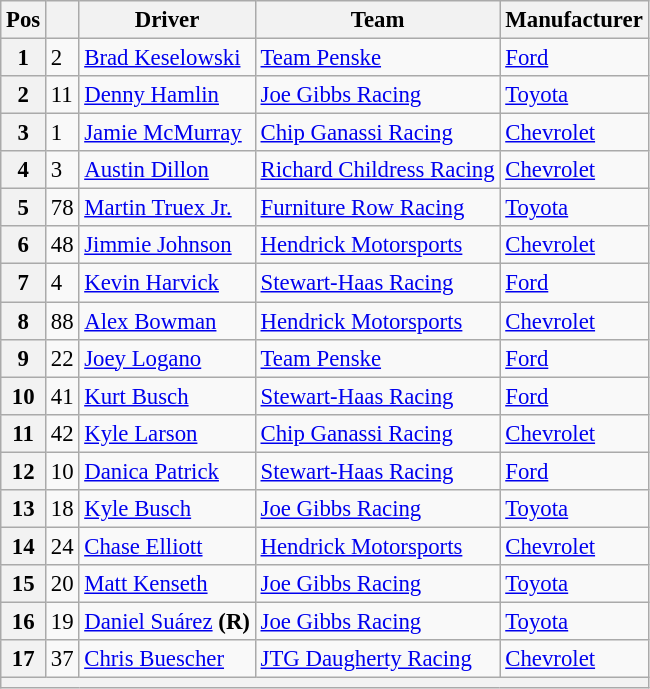<table class="wikitable" style="font-size:95%">
<tr>
<th>Pos</th>
<th></th>
<th>Driver</th>
<th>Team</th>
<th>Manufacturer</th>
</tr>
<tr>
<th>1</th>
<td>2</td>
<td><a href='#'>Brad Keselowski</a></td>
<td><a href='#'>Team Penske</a></td>
<td><a href='#'>Ford</a></td>
</tr>
<tr>
<th>2</th>
<td>11</td>
<td><a href='#'>Denny Hamlin</a></td>
<td><a href='#'>Joe Gibbs Racing</a></td>
<td><a href='#'>Toyota</a></td>
</tr>
<tr>
<th>3</th>
<td>1</td>
<td><a href='#'>Jamie McMurray</a></td>
<td><a href='#'>Chip Ganassi Racing</a></td>
<td><a href='#'>Chevrolet</a></td>
</tr>
<tr>
<th>4</th>
<td>3</td>
<td><a href='#'>Austin Dillon</a></td>
<td><a href='#'>Richard Childress Racing</a></td>
<td><a href='#'>Chevrolet</a></td>
</tr>
<tr>
<th>5</th>
<td>78</td>
<td><a href='#'>Martin Truex Jr.</a></td>
<td><a href='#'>Furniture Row Racing</a></td>
<td><a href='#'>Toyota</a></td>
</tr>
<tr>
<th>6</th>
<td>48</td>
<td><a href='#'>Jimmie Johnson</a></td>
<td><a href='#'>Hendrick Motorsports</a></td>
<td><a href='#'>Chevrolet</a></td>
</tr>
<tr>
<th>7</th>
<td>4</td>
<td><a href='#'>Kevin Harvick</a></td>
<td><a href='#'>Stewart-Haas Racing</a></td>
<td><a href='#'>Ford</a></td>
</tr>
<tr>
<th>8</th>
<td>88</td>
<td><a href='#'>Alex Bowman</a></td>
<td><a href='#'>Hendrick Motorsports</a></td>
<td><a href='#'>Chevrolet</a></td>
</tr>
<tr>
<th>9</th>
<td>22</td>
<td><a href='#'>Joey Logano</a></td>
<td><a href='#'>Team Penske</a></td>
<td><a href='#'>Ford</a></td>
</tr>
<tr>
<th>10</th>
<td>41</td>
<td><a href='#'>Kurt Busch</a></td>
<td><a href='#'>Stewart-Haas Racing</a></td>
<td><a href='#'>Ford</a></td>
</tr>
<tr>
<th>11</th>
<td>42</td>
<td><a href='#'>Kyle Larson</a></td>
<td><a href='#'>Chip Ganassi Racing</a></td>
<td><a href='#'>Chevrolet</a></td>
</tr>
<tr>
<th>12</th>
<td>10</td>
<td><a href='#'>Danica Patrick</a></td>
<td><a href='#'>Stewart-Haas Racing</a></td>
<td><a href='#'>Ford</a></td>
</tr>
<tr>
<th>13</th>
<td>18</td>
<td><a href='#'>Kyle Busch</a></td>
<td><a href='#'>Joe Gibbs Racing</a></td>
<td><a href='#'>Toyota</a></td>
</tr>
<tr>
<th>14</th>
<td>24</td>
<td><a href='#'>Chase Elliott</a></td>
<td><a href='#'>Hendrick Motorsports</a></td>
<td><a href='#'>Chevrolet</a></td>
</tr>
<tr>
<th>15</th>
<td>20</td>
<td><a href='#'>Matt Kenseth</a></td>
<td><a href='#'>Joe Gibbs Racing</a></td>
<td><a href='#'>Toyota</a></td>
</tr>
<tr>
<th>16</th>
<td>19</td>
<td><a href='#'>Daniel Suárez</a> <strong>(R)</strong></td>
<td><a href='#'>Joe Gibbs Racing</a></td>
<td><a href='#'>Toyota</a></td>
</tr>
<tr>
<th>17</th>
<td>37</td>
<td><a href='#'>Chris Buescher</a></td>
<td><a href='#'>JTG Daugherty Racing</a></td>
<td><a href='#'>Chevrolet</a></td>
</tr>
<tr>
<th colspan="7"></th>
</tr>
</table>
